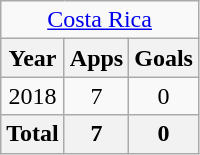<table class="wikitable" style="text-align:center">
<tr>
<td colspan="3"><a href='#'>Costa Rica</a></td>
</tr>
<tr>
<th>Year</th>
<th>Apps</th>
<th>Goals</th>
</tr>
<tr>
<td>2018</td>
<td>7</td>
<td>0</td>
</tr>
<tr>
<th>Total</th>
<th>7</th>
<th>0</th>
</tr>
</table>
